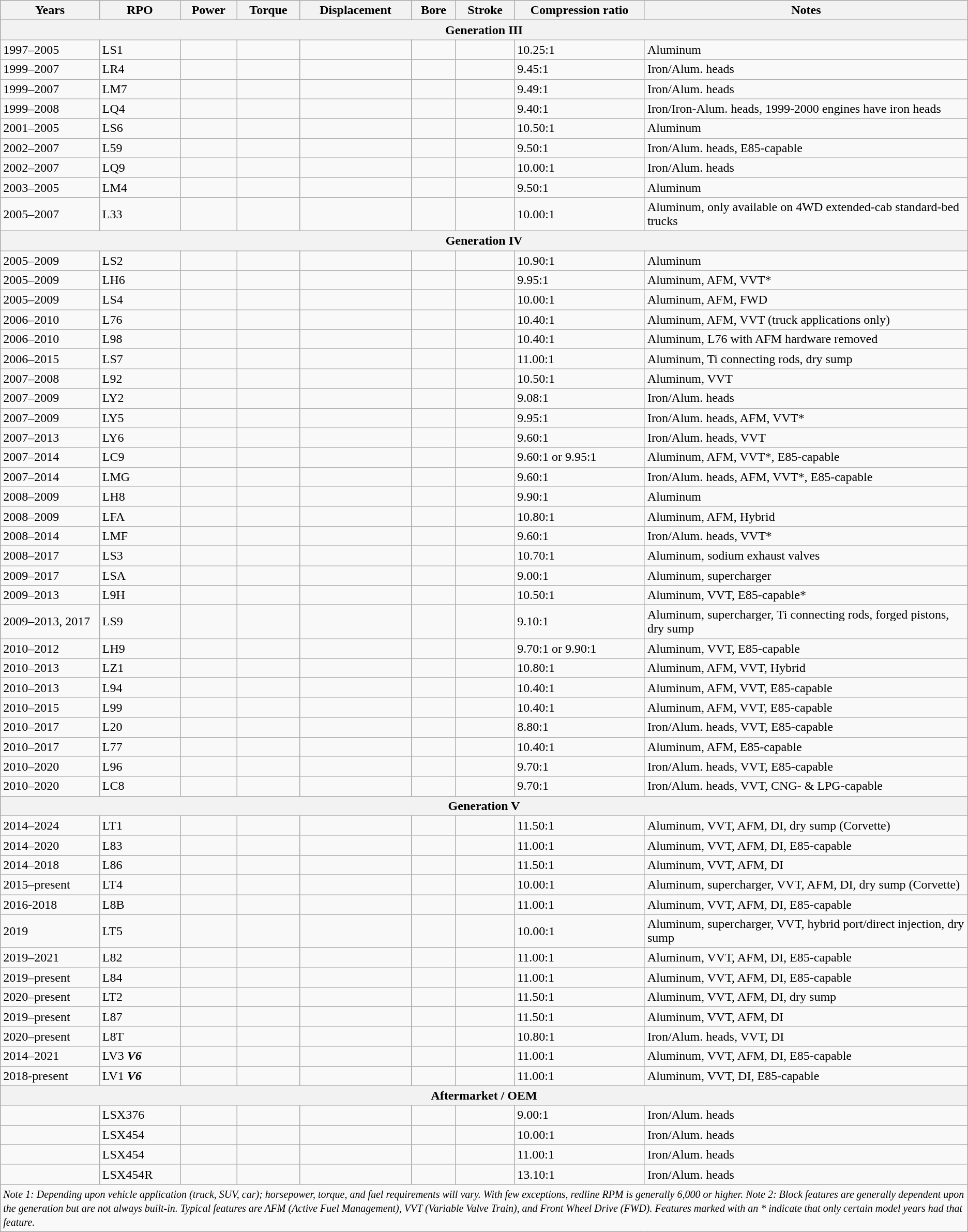<table class="wikitable">
<tr>
<th>Years</th>
<th>RPO</th>
<th>Power</th>
<th>Torque</th>
<th>Displacement</th>
<th>Bore</th>
<th>Stroke</th>
<th>Compression ratio</th>
<th>Notes</th>
</tr>
<tr>
<th colspan="9">Generation III</th>
</tr>
<tr>
<td>1997–2005</td>
<td>LS1</td>
<td></td>
<td></td>
<td></td>
<td></td>
<td></td>
<td>10.25:1</td>
<td>Aluminum</td>
</tr>
<tr>
<td>1999–2007</td>
<td>LR4</td>
<td></td>
<td></td>
<td></td>
<td></td>
<td></td>
<td>9.45:1</td>
<td>Iron/Alum. heads</td>
</tr>
<tr>
<td>1999–2007</td>
<td>LM7</td>
<td></td>
<td></td>
<td></td>
<td></td>
<td></td>
<td>9.49:1</td>
<td>Iron/Alum. heads</td>
</tr>
<tr>
<td>1999–2008</td>
<td>LQ4</td>
<td></td>
<td></td>
<td></td>
<td></td>
<td></td>
<td>9.40:1</td>
<td>Iron/Iron-Alum. heads, 1999-2000 engines have iron heads</td>
</tr>
<tr>
<td>2001–2005</td>
<td>LS6</td>
<td></td>
<td></td>
<td></td>
<td></td>
<td></td>
<td>10.50:1</td>
<td>Aluminum</td>
</tr>
<tr>
<td>2002–2007</td>
<td>L59</td>
<td></td>
<td></td>
<td></td>
<td></td>
<td></td>
<td>9.50:1</td>
<td>Iron/Alum. heads, E85-capable</td>
</tr>
<tr>
<td>2002–2007</td>
<td>LQ9</td>
<td></td>
<td></td>
<td></td>
<td></td>
<td></td>
<td>10.00:1</td>
<td>Iron/Alum. heads</td>
</tr>
<tr>
<td>2003–2005</td>
<td>LM4</td>
<td></td>
<td></td>
<td></td>
<td></td>
<td></td>
<td>9.50:1</td>
<td>Aluminum</td>
</tr>
<tr>
<td>2005–2007</td>
<td>L33</td>
<td></td>
<td></td>
<td></td>
<td></td>
<td></td>
<td>10.00:1</td>
<td>Aluminum, only available on 4WD extended-cab standard-bed trucks</td>
</tr>
<tr>
<th colspan="9">Generation IV</th>
</tr>
<tr>
<td>2005–2009</td>
<td>LS2</td>
<td></td>
<td></td>
<td></td>
<td></td>
<td></td>
<td>10.90:1</td>
<td>Aluminum</td>
</tr>
<tr>
<td>2005–2009</td>
<td>LH6</td>
<td></td>
<td></td>
<td></td>
<td></td>
<td></td>
<td>9.95:1</td>
<td>Aluminum, AFM, VVT*</td>
</tr>
<tr>
<td>2005–2009</td>
<td>LS4</td>
<td></td>
<td></td>
<td></td>
<td></td>
<td></td>
<td>10.00:1</td>
<td>Aluminum, AFM, FWD</td>
</tr>
<tr>
<td>2006–2010</td>
<td>L76</td>
<td></td>
<td></td>
<td></td>
<td></td>
<td></td>
<td>10.40:1</td>
<td>Aluminum, AFM, VVT (truck applications only)</td>
</tr>
<tr>
<td>2006–2010</td>
<td>L98</td>
<td></td>
<td></td>
<td></td>
<td></td>
<td></td>
<td>10.40:1</td>
<td>Aluminum, L76 with AFM hardware removed</td>
</tr>
<tr>
<td>2006–2015</td>
<td>LS7</td>
<td></td>
<td></td>
<td></td>
<td></td>
<td></td>
<td>11.00:1</td>
<td>Aluminum, Ti connecting rods, dry sump</td>
</tr>
<tr>
<td>2007–2008</td>
<td>L92</td>
<td></td>
<td></td>
<td></td>
<td></td>
<td></td>
<td>10.50:1</td>
<td>Aluminum, VVT</td>
</tr>
<tr>
<td>2007–2009</td>
<td>LY2</td>
<td></td>
<td></td>
<td></td>
<td></td>
<td></td>
<td>9.08:1</td>
<td>Iron/Alum. heads</td>
</tr>
<tr>
<td>2007–2009</td>
<td>LY5</td>
<td></td>
<td></td>
<td></td>
<td></td>
<td></td>
<td>9.95:1</td>
<td>Iron/Alum. heads, AFM, VVT*</td>
</tr>
<tr>
<td>2007–2013</td>
<td>LY6</td>
<td></td>
<td></td>
<td></td>
<td></td>
<td></td>
<td>9.60:1</td>
<td>Iron/Alum. heads, VVT</td>
</tr>
<tr>
<td>2007–2014</td>
<td>LC9</td>
<td></td>
<td></td>
<td></td>
<td></td>
<td></td>
<td>9.60:1 or 9.95:1</td>
<td>Aluminum, AFM, VVT*, E85-capable</td>
</tr>
<tr>
<td>2007–2014</td>
<td>LMG</td>
<td></td>
<td></td>
<td></td>
<td></td>
<td></td>
<td>9.60:1</td>
<td>Iron/Alum. heads, AFM, VVT*, E85-capable</td>
</tr>
<tr>
<td>2008–2009</td>
<td>LH8</td>
<td></td>
<td></td>
<td></td>
<td></td>
<td></td>
<td>9.90:1</td>
<td>Aluminum</td>
</tr>
<tr>
<td>2008–2009</td>
<td>LFA</td>
<td></td>
<td></td>
<td></td>
<td></td>
<td></td>
<td>10.80:1</td>
<td>Aluminum, AFM, Hybrid</td>
</tr>
<tr>
<td>2008–2014</td>
<td>LMF</td>
<td></td>
<td></td>
<td></td>
<td></td>
<td></td>
<td>9.60:1</td>
<td>Iron/Alum. heads, VVT*</td>
</tr>
<tr>
<td>2008–2017</td>
<td>LS3</td>
<td></td>
<td></td>
<td></td>
<td></td>
<td></td>
<td>10.70:1</td>
<td>Aluminum, sodium exhaust valves</td>
</tr>
<tr>
<td>2009–2017</td>
<td>LSA</td>
<td></td>
<td></td>
<td></td>
<td></td>
<td></td>
<td>9.00:1</td>
<td>Aluminum,  supercharger</td>
</tr>
<tr>
<td>2009–2013</td>
<td>L9H</td>
<td></td>
<td></td>
<td></td>
<td></td>
<td></td>
<td>10.50:1</td>
<td>Aluminum, VVT, E85-capable*</td>
</tr>
<tr>
<td>2009–2013, 2017</td>
<td>LS9</td>
<td></td>
<td></td>
<td></td>
<td></td>
<td></td>
<td>9.10:1</td>
<td>Aluminum,  supercharger, Ti connecting rods, forged pistons, dry sump</td>
</tr>
<tr>
<td>2010–2012</td>
<td>LH9</td>
<td></td>
<td></td>
<td></td>
<td></td>
<td></td>
<td>9.70:1 or 9.90:1</td>
<td>Aluminum, VVT, E85-capable</td>
</tr>
<tr>
<td>2010–2013</td>
<td>LZ1</td>
<td></td>
<td></td>
<td></td>
<td></td>
<td></td>
<td>10.80:1</td>
<td>Aluminum, AFM, VVT, Hybrid</td>
</tr>
<tr>
<td>2010–2013</td>
<td>L94</td>
<td></td>
<td></td>
<td></td>
<td></td>
<td></td>
<td>10.40:1</td>
<td>Aluminum, AFM, VVT, E85-capable</td>
</tr>
<tr>
<td>2010–2015</td>
<td>L99</td>
<td></td>
<td></td>
<td></td>
<td></td>
<td></td>
<td>10.40:1</td>
<td>Aluminum, AFM, VVT, E85-capable</td>
</tr>
<tr>
<td>2010–2017</td>
<td>L20</td>
<td></td>
<td></td>
<td></td>
<td></td>
<td></td>
<td>8.80:1</td>
<td>Iron/Alum. heads, VVT, E85-capable</td>
</tr>
<tr>
<td>2010–2017</td>
<td>L77</td>
<td></td>
<td></td>
<td></td>
<td></td>
<td></td>
<td>10.40:1</td>
<td>Aluminum, AFM, E85-capable</td>
</tr>
<tr>
<td>2010–2020</td>
<td>L96</td>
<td></td>
<td></td>
<td></td>
<td></td>
<td></td>
<td>9.70:1</td>
<td>Iron/Alum. heads, VVT, E85-capable</td>
</tr>
<tr>
<td>2010–2020</td>
<td>LC8</td>
<td></td>
<td></td>
<td></td>
<td></td>
<td></td>
<td>9.70:1</td>
<td>Iron/Alum. heads, VVT, CNG- & LPG-capable</td>
</tr>
<tr>
<th colspan="9">Generation V</th>
</tr>
<tr>
<td>2014–2024</td>
<td>LT1</td>
<td></td>
<td></td>
<td></td>
<td></td>
<td></td>
<td>11.50:1</td>
<td>Aluminum, VVT, AFM, DI, dry sump (Corvette)</td>
</tr>
<tr>
<td>2014–2020</td>
<td>L83</td>
<td></td>
<td></td>
<td></td>
<td></td>
<td></td>
<td>11.00:1</td>
<td>Aluminum, VVT, AFM, DI, E85-capable</td>
</tr>
<tr>
<td>2014–2018</td>
<td>L86</td>
<td></td>
<td></td>
<td></td>
<td></td>
<td></td>
<td>11.50:1</td>
<td>Aluminum, VVT, AFM, DI</td>
</tr>
<tr>
<td>2015–present</td>
<td>LT4</td>
<td></td>
<td></td>
<td></td>
<td></td>
<td></td>
<td>10.00:1</td>
<td>Aluminum,  supercharger, VVT, AFM, DI, dry sump (Corvette)</td>
</tr>
<tr>
<td>2016-2018</td>
<td>L8B</td>
<td></td>
<td></td>
<td></td>
<td></td>
<td></td>
<td>11.00:1</td>
<td>Aluminum, VVT, AFM, DI, E85-capable</td>
</tr>
<tr>
<td>2019</td>
<td>LT5</td>
<td></td>
<td></td>
<td></td>
<td></td>
<td></td>
<td>10.00:1</td>
<td>Aluminum,  supercharger, VVT, hybrid port/direct injection, dry sump</td>
</tr>
<tr>
<td>2019–2021</td>
<td>L82</td>
<td></td>
<td></td>
<td></td>
<td></td>
<td></td>
<td>11.00:1</td>
<td>Aluminum, VVT, AFM, DI, E85-capable</td>
</tr>
<tr>
<td>2019–present</td>
<td>L84</td>
<td></td>
<td></td>
<td></td>
<td></td>
<td></td>
<td>11.00:1</td>
<td>Aluminum, VVT, AFM, DI, E85-capable</td>
</tr>
<tr>
<td>2020–present</td>
<td>LT2</td>
<td></td>
<td></td>
<td></td>
<td></td>
<td></td>
<td>11.50:1</td>
<td>Aluminum, VVT, AFM, DI, dry sump</td>
</tr>
<tr>
<td>2019–present</td>
<td>L87</td>
<td></td>
<td></td>
<td></td>
<td></td>
<td></td>
<td>11.50:1</td>
<td>Aluminum, VVT, AFM, DI</td>
</tr>
<tr>
<td>2020–present</td>
<td>L8T</td>
<td></td>
<td></td>
<td></td>
<td></td>
<td></td>
<td>10.80:1</td>
<td>Iron/Alum. heads, VVT, DI</td>
</tr>
<tr>
<td>2014–2021</td>
<td>LV3 <strong><em>V6</em></strong></td>
<td></td>
<td></td>
<td></td>
<td></td>
<td></td>
<td>11.00:1</td>
<td>Aluminum, VVT, AFM, DI, E85-capable</td>
</tr>
<tr>
<td>2018-present</td>
<td>LV1 <strong><em>V6</em></strong></td>
<td></td>
<td></td>
<td></td>
<td></td>
<td></td>
<td>11.00:1</td>
<td>Aluminum, VVT, DI, E85-capable</td>
</tr>
<tr>
<th colspan="9">Aftermarket / OEM</th>
</tr>
<tr>
<td></td>
<td>LSX376</td>
<td></td>
<td></td>
<td></td>
<td></td>
<td></td>
<td>9.00:1</td>
<td>Iron/Alum. heads</td>
</tr>
<tr>
<td></td>
<td>LSX454</td>
<td></td>
<td></td>
<td></td>
<td></td>
<td></td>
<td>10.00:1</td>
<td>Iron/Alum. heads</td>
</tr>
<tr>
<td></td>
<td>LSX454</td>
<td></td>
<td></td>
<td></td>
<td></td>
<td></td>
<td>11.00:1</td>
<td>Iron/Alum. heads</td>
</tr>
<tr>
<td></td>
<td>LSX454R</td>
<td></td>
<td></td>
<td></td>
<td></td>
<td></td>
<td>13.10:1</td>
<td>Iron/Alum. heads</td>
</tr>
<tr>
<td colspan="9"><small><em>Note 1: Depending upon vehicle application (truck, SUV, car); horsepower, torque, and fuel requirements will vary. With few exceptions, redline RPM is generally 6,000 or higher. Note 2: Block features are generally dependent upon the generation but are not always built-in. Typical features are AFM (Active Fuel Management), VVT (Variable Valve Train), and Front Wheel Drive (FWD). Features marked with an * indicate that only certain model years had that feature.</em></small></td>
</tr>
</table>
